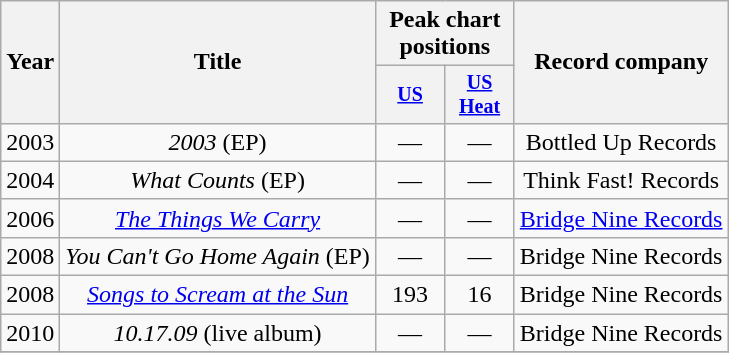<table class="wikitable" style="text-align:center;">
<tr>
<th rowspan="2">Year</th>
<th rowspan="2">Title</th>
<th colspan="2">Peak chart positions</th>
<th rowspan="2">Record company</th>
</tr>
<tr style="font-size:smaller;">
<th style="width:40px;"><a href='#'>US</a><br></th>
<th style="width:40px;"><a href='#'>US Heat</a><br></th>
</tr>
<tr>
<td>2003</td>
<td><em>2003</em> (EP)</td>
<td>—</td>
<td>—</td>
<td>Bottled Up Records</td>
</tr>
<tr>
<td>2004</td>
<td><em>What Counts</em> (EP)</td>
<td>—</td>
<td>—</td>
<td>Think Fast! Records</td>
</tr>
<tr>
<td>2006</td>
<td><em><a href='#'>The Things We Carry</a></em></td>
<td>—</td>
<td>—</td>
<td><a href='#'>Bridge Nine Records</a></td>
</tr>
<tr>
<td>2008</td>
<td><em>You Can't Go Home Again</em> (EP)</td>
<td>—</td>
<td>—</td>
<td>Bridge Nine Records</td>
</tr>
<tr>
<td>2008</td>
<td><em><a href='#'>Songs to Scream at the Sun</a></em></td>
<td>193</td>
<td>16</td>
<td>Bridge Nine Records</td>
</tr>
<tr>
<td>2010</td>
<td><em>10.17.09</em> (live album)</td>
<td>—</td>
<td>—</td>
<td>Bridge Nine Records</td>
</tr>
<tr>
</tr>
</table>
